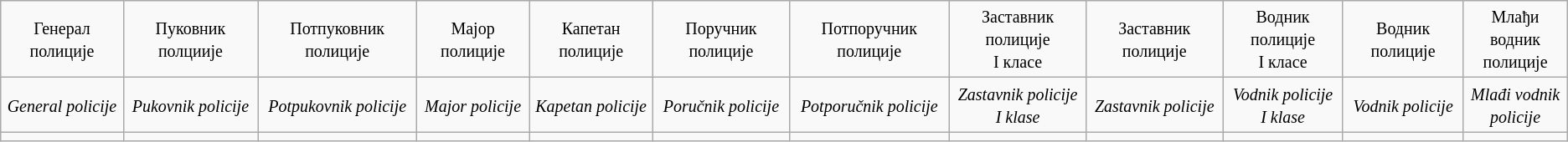<table class="wikitable" style="text-align:center">
<tr>
<td><small>Генерал полиције</small></td>
<td><small>Пуковник полциије</small></td>
<td><small>Потпуковник полиције</small></td>
<td><small>Мајор полиције</small></td>
<td><small>Капетан полиције</small></td>
<td><small>Поручник полиције</small></td>
<td><small>Потпоручник полиције</small></td>
<td><small>Заставник полиције<br>I класе</small></td>
<td><small>Заставник полиције</small></td>
<td><small>Водник полиције<br>I класе</small></td>
<td><small>Водник полиције</small></td>
<td><small>Млађи водник<br>полиције</small></td>
</tr>
<tr>
<td><small><em>General policije</em></small></td>
<td><small><em>Pukovnik policije</em></small></td>
<td><small><em>Potpukovnik policije</em></small></td>
<td><small><em>Major policije</em></small></td>
<td><small><em>Kapetan policije</em></small></td>
<td><small><em>Poručnik policije</em></small></td>
<td><small><em>Potporučnik policije</em></small></td>
<td><small><em>Zastavnik policije</em><br><em>I klase</em></small></td>
<td><small><em>Zastavnik policije</em></small></td>
<td><small><em>Vodnik policije</em><br><em>I klase</em></small></td>
<td><small><em>Vodnik policije</em></small></td>
<td><small><em>Mlađi vodnik</em><br><em>policije</em></small></td>
</tr>
<tr>
<td></td>
<td></td>
<td></td>
<td></td>
<td></td>
<td></td>
<td></td>
<td></td>
<td></td>
<td></td>
<td></td>
<td></td>
</tr>
</table>
